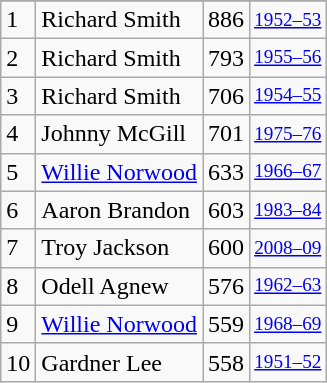<table class="wikitable">
<tr>
</tr>
<tr>
<td>1</td>
<td>Richard Smith</td>
<td>886</td>
<td style="font-size:80%;"><a href='#'>1952–53</a></td>
</tr>
<tr>
<td>2</td>
<td>Richard Smith</td>
<td>793</td>
<td style="font-size:80%;"><a href='#'>1955–56</a></td>
</tr>
<tr>
<td>3</td>
<td>Richard Smith</td>
<td>706</td>
<td style="font-size:80%;"><a href='#'>1954–55</a></td>
</tr>
<tr>
<td>4</td>
<td>Johnny McGill</td>
<td>701</td>
<td style="font-size:80%;"><a href='#'>1975–76</a></td>
</tr>
<tr>
<td>5</td>
<td><a href='#'>Willie Norwood</a></td>
<td>633</td>
<td style="font-size:80%;"><a href='#'>1966–67</a></td>
</tr>
<tr>
<td>6</td>
<td>Aaron Brandon</td>
<td>603</td>
<td style="font-size:80%;"><a href='#'>1983–84</a></td>
</tr>
<tr>
<td>7</td>
<td>Troy Jackson</td>
<td>600</td>
<td style="font-size:80%;"><a href='#'>2008–09</a></td>
</tr>
<tr>
<td>8</td>
<td>Odell Agnew</td>
<td>576</td>
<td style="font-size:80%;"><a href='#'>1962–63</a></td>
</tr>
<tr>
<td>9</td>
<td><a href='#'>Willie Norwood</a></td>
<td>559</td>
<td style="font-size:80%;"><a href='#'>1968–69</a></td>
</tr>
<tr>
<td>10</td>
<td>Gardner Lee</td>
<td>558</td>
<td style="font-size:80%;"><a href='#'>1951–52</a></td>
</tr>
</table>
